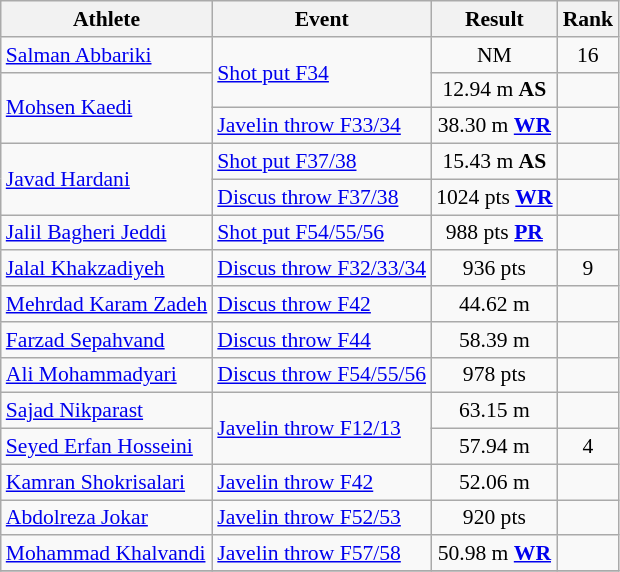<table class="wikitable" style="text-align:center; font-size:90%">
<tr>
<th>Athlete</th>
<th>Event</th>
<th>Result</th>
<th>Rank</th>
</tr>
<tr>
<td align="left"><a href='#'>Salman Abbariki</a></td>
<td align="left" rowspan="2"><a href='#'>Shot put F34</a></td>
<td>NM</td>
<td>16</td>
</tr>
<tr>
<td rowspan="2" align="left"><a href='#'>Mohsen Kaedi</a></td>
<td>12.94 m <strong>AS</strong></td>
<td></td>
</tr>
<tr>
<td align="left"><a href='#'>Javelin throw F33/34</a></td>
<td>38.30 m <strong><a href='#'>WR</a></strong></td>
<td align="center"></td>
</tr>
<tr>
<td rowspan="2" align="left"><a href='#'>Javad Hardani</a></td>
<td align="left"><a href='#'>Shot put F37/38</a></td>
<td>15.43 m <strong>AS</strong></td>
<td></td>
</tr>
<tr>
<td align="left"><a href='#'>Discus throw F37/38</a></td>
<td>1024 pts <strong><a href='#'>WR</a></strong></td>
<td align="center"></td>
</tr>
<tr>
<td align="left"><a href='#'>Jalil Bagheri Jeddi</a></td>
<td align="left"><a href='#'>Shot put F54/55/56</a></td>
<td>988 pts <strong><a href='#'>PR</a></strong></td>
<td align="center"></td>
</tr>
<tr>
<td align="left"><a href='#'>Jalal Khakzadiyeh</a></td>
<td align="left"><a href='#'>Discus throw F32/33/34</a></td>
<td>936 pts</td>
<td>9</td>
</tr>
<tr>
<td align="left"><a href='#'>Mehrdad Karam Zadeh</a></td>
<td align="left"><a href='#'>Discus throw F42</a></td>
<td>44.62 m</td>
<td></td>
</tr>
<tr>
<td align="left"><a href='#'>Farzad Sepahvand</a></td>
<td align="left"><a href='#'>Discus throw F44</a></td>
<td>58.39 m</td>
<td></td>
</tr>
<tr>
<td align="left"><a href='#'>Ali Mohammadyari</a></td>
<td align="left"><a href='#'>Discus throw F54/55/56</a></td>
<td>978 pts</td>
<td></td>
</tr>
<tr>
<td align="left"><a href='#'>Sajad Nikparast</a></td>
<td rowspan="2" align="left"><a href='#'>Javelin throw F12/13</a></td>
<td>63.15 m</td>
<td></td>
</tr>
<tr>
<td align="left"><a href='#'>Seyed Erfan Hosseini</a></td>
<td>57.94 m</td>
<td>4</td>
</tr>
<tr>
<td align="left"><a href='#'>Kamran Shokrisalari</a></td>
<td align="left"><a href='#'>Javelin throw F42</a></td>
<td>52.06 m</td>
<td></td>
</tr>
<tr>
<td align="left"><a href='#'>Abdolreza Jokar</a></td>
<td align="left"><a href='#'>Javelin throw F52/53</a></td>
<td>920 pts</td>
<td></td>
</tr>
<tr>
<td align="left"><a href='#'>Mohammad Khalvandi</a></td>
<td align="left"><a href='#'>Javelin throw F57/58</a></td>
<td>50.98 m <strong><a href='#'>WR</a></strong></td>
<td align="center"></td>
</tr>
<tr>
</tr>
</table>
